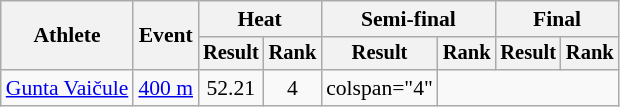<table class="wikitable" style="font-size:90%">
<tr>
<th rowspan="2">Athlete</th>
<th rowspan="2">Event</th>
<th colspan="2">Heat</th>
<th colspan="2">Semi-final</th>
<th colspan="2">Final</th>
</tr>
<tr style="font-size:95%">
<th>Result</th>
<th>Rank</th>
<th>Result</th>
<th>Rank</th>
<th>Result</th>
<th>Rank</th>
</tr>
<tr align=center>
<td align=left><a href='#'>Gunta Vaičule</a></td>
<td align=left><a href='#'>400 m</a></td>
<td>52.21</td>
<td>4</td>
<td>colspan="4" </td>
</tr>
</table>
